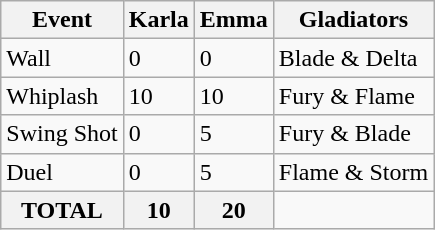<table class="wikitable">
<tr>
<th>Event</th>
<th>Karla</th>
<th>Emma</th>
<th>Gladiators</th>
</tr>
<tr>
<td>Wall</td>
<td>0</td>
<td>0</td>
<td>Blade & Delta</td>
</tr>
<tr>
<td>Whiplash</td>
<td>10</td>
<td>10</td>
<td>Fury & Flame</td>
</tr>
<tr>
<td>Swing Shot</td>
<td>0</td>
<td>5</td>
<td>Fury & Blade</td>
</tr>
<tr>
<td>Duel</td>
<td>0</td>
<td>5</td>
<td>Flame & Storm</td>
</tr>
<tr>
<th>TOTAL</th>
<th>10</th>
<th>20</th>
</tr>
</table>
